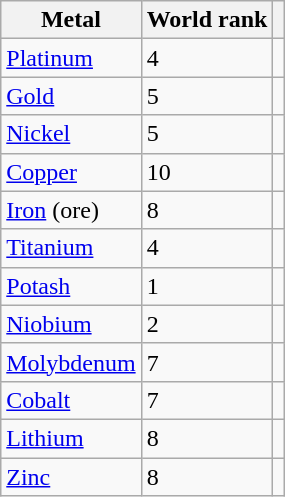<table class="wikitable sortable">
<tr>
<th>Metal</th>
<th>World rank</th>
<th class=unsortable></th>
</tr>
<tr>
<td><a href='#'>Platinum</a></td>
<td>4</td>
<td></td>
</tr>
<tr>
<td><a href='#'>Gold</a></td>
<td>5</td>
<td></td>
</tr>
<tr>
<td><a href='#'>Nickel</a></td>
<td>5</td>
<td></td>
</tr>
<tr>
<td><a href='#'>Copper</a></td>
<td>10</td>
<td></td>
</tr>
<tr>
<td><a href='#'>Iron</a> (ore)</td>
<td>8</td>
<td></td>
</tr>
<tr>
<td><a href='#'>Titanium</a></td>
<td>4</td>
<td></td>
</tr>
<tr>
<td><a href='#'>Potash</a></td>
<td>1</td>
<td></td>
</tr>
<tr>
<td><a href='#'>Niobium</a></td>
<td>2</td>
<td></td>
</tr>
<tr>
<td><a href='#'>Molybdenum</a></td>
<td>7</td>
<td></td>
</tr>
<tr>
<td><a href='#'>Cobalt</a></td>
<td>7</td>
<td></td>
</tr>
<tr>
<td><a href='#'>Lithium</a></td>
<td>8</td>
<td></td>
</tr>
<tr>
<td><a href='#'>Zinc</a></td>
<td>8</td>
<td></td>
</tr>
</table>
